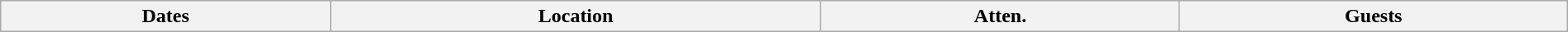<table class="wikitable" style="width:100%;">
<tr>
<th>Dates</th>
<th>Location</th>
<th>Atten.</th>
<th>Guests<br>







</th>
</tr>
</table>
